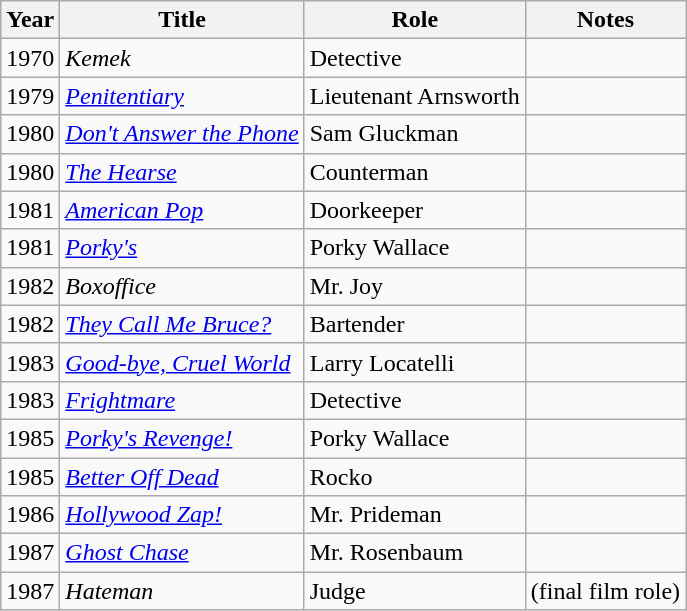<table class="wikitable">
<tr>
<th>Year</th>
<th>Title</th>
<th>Role</th>
<th>Notes</th>
</tr>
<tr>
<td>1970</td>
<td><em>Kemek</em></td>
<td>Detective</td>
<td></td>
</tr>
<tr>
<td>1979</td>
<td><em><a href='#'>Penitentiary</a></em></td>
<td>Lieutenant Arnsworth</td>
<td></td>
</tr>
<tr>
<td>1980</td>
<td><em><a href='#'>Don't Answer the Phone</a></em></td>
<td>Sam Gluckman</td>
<td></td>
</tr>
<tr>
<td>1980</td>
<td><em><a href='#'>The Hearse</a></em></td>
<td>Counterman</td>
<td></td>
</tr>
<tr>
<td>1981</td>
<td><em><a href='#'>American Pop</a></em></td>
<td>Doorkeeper</td>
<td></td>
</tr>
<tr>
<td>1981</td>
<td><em><a href='#'>Porky's</a></em></td>
<td>Porky Wallace</td>
<td></td>
</tr>
<tr>
<td>1982</td>
<td><em>Boxoffice</em></td>
<td>Mr. Joy</td>
<td></td>
</tr>
<tr>
<td>1982</td>
<td><em><a href='#'>They Call Me Bruce?</a></em></td>
<td>Bartender</td>
<td></td>
</tr>
<tr>
<td>1983</td>
<td><em><a href='#'>Good-bye, Cruel World</a></em></td>
<td>Larry Locatelli</td>
<td></td>
</tr>
<tr>
<td>1983</td>
<td><em><a href='#'>Frightmare</a></em></td>
<td>Detective</td>
<td></td>
</tr>
<tr>
<td>1985</td>
<td><em><a href='#'>Porky's Revenge!</a></em></td>
<td>Porky Wallace</td>
<td></td>
</tr>
<tr>
<td>1985</td>
<td><em><a href='#'>Better Off Dead</a></em></td>
<td>Rocko</td>
<td></td>
</tr>
<tr>
<td>1986</td>
<td><em><a href='#'>Hollywood Zap!</a></em></td>
<td>Mr. Prideman</td>
<td></td>
</tr>
<tr>
<td>1987</td>
<td><em><a href='#'>Ghost Chase</a></em></td>
<td>Mr. Rosenbaum</td>
<td></td>
</tr>
<tr>
<td>1987</td>
<td><em>Hateman</em></td>
<td>Judge</td>
<td>(final film role)</td>
</tr>
</table>
